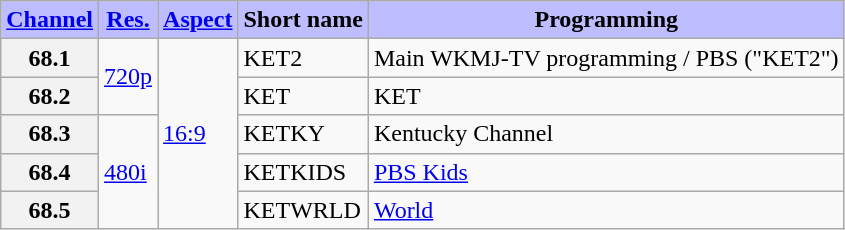<table class="wikitable">
<tr>
<th style="background-color: #bdbdff" scope = "col"><a href='#'>Channel</a></th>
<th style="background-color: #bdbdff" scope = "col"><a href='#'>Res.</a></th>
<th style="background-color: #bdbdff" scope = "col"><a href='#'>Aspect</a></th>
<th style="background-color: #bdbdff" scope = "col">Short name</th>
<th style="background-color: #bdbdff" scope = "col">Programming</th>
</tr>
<tr>
<th scope = "row">68.1</th>
<td rowspan="2"><a href='#'>720p</a></td>
<td rowspan="5"><a href='#'>16:9</a></td>
<td>KET2</td>
<td>Main WKMJ-TV programming / PBS ("KET2")</td>
</tr>
<tr>
<th scope = "row">68.2</th>
<td>KET</td>
<td>KET</td>
</tr>
<tr>
<th scope = "row">68.3</th>
<td rowspan="3"><a href='#'>480i</a></td>
<td>KETKY</td>
<td>Kentucky Channel</td>
</tr>
<tr>
<th scope = "row">68.4</th>
<td>KETKIDS</td>
<td><a href='#'>PBS Kids</a></td>
</tr>
<tr>
<th scope = "row">68.5</th>
<td>KETWRLD</td>
<td><a href='#'>World</a></td>
</tr>
</table>
